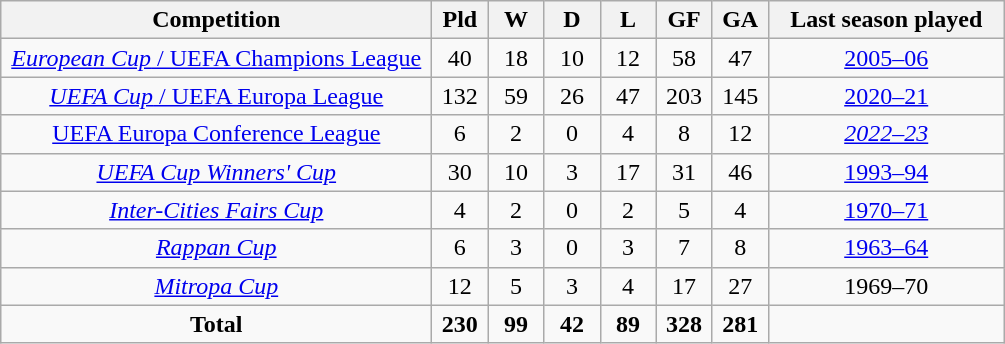<table class="wikitable" style="text-align: center;">
<tr>
<th width="280">Competition</th>
<th width="30">Pld</th>
<th width="30">W</th>
<th width="30">D</th>
<th width="30">L</th>
<th width="30">GF</th>
<th width="30">GA</th>
<th width="150">Last season played</th>
</tr>
<tr>
<td><a href='#'><em>European Cup</em> / UEFA Champions League</a></td>
<td>40</td>
<td>18</td>
<td>10</td>
<td>12</td>
<td>58</td>
<td>47</td>
<td><a href='#'>2005–06</a></td>
</tr>
<tr>
<td><a href='#'><em>UEFA Cup</em> / UEFA Europa League</a></td>
<td>132</td>
<td>59</td>
<td>26</td>
<td>47</td>
<td>203</td>
<td>145</td>
<td><a href='#'>2020–21</a></td>
</tr>
<tr>
<td><a href='#'>UEFA Europa Conference League</a></td>
<td>6</td>
<td>2</td>
<td>0</td>
<td>4</td>
<td>8</td>
<td>12</td>
<td><em><a href='#'>2022–23</a></em></td>
</tr>
<tr>
<td><em><a href='#'>UEFA Cup Winners' Cup</a></em></td>
<td>30</td>
<td>10</td>
<td>3</td>
<td>17</td>
<td>31</td>
<td>46</td>
<td><a href='#'>1993–94</a></td>
</tr>
<tr>
<td><em><a href='#'>Inter-Cities Fairs Cup</a></em></td>
<td>4</td>
<td>2</td>
<td>0</td>
<td>2</td>
<td>5</td>
<td>4</td>
<td><a href='#'>1970–71</a></td>
</tr>
<tr>
<td><em><a href='#'>Rappan Cup</a></em></td>
<td>6</td>
<td>3</td>
<td>0</td>
<td>3</td>
<td>7</td>
<td>8</td>
<td><a href='#'>1963–64</a></td>
</tr>
<tr>
<td><em><a href='#'>Mitropa Cup</a></em></td>
<td>12</td>
<td>5</td>
<td>3</td>
<td>4</td>
<td>17</td>
<td>27</td>
<td>1969–70</td>
</tr>
<tr>
<td><strong>Total</strong></td>
<td><strong>230</strong></td>
<td><strong>99</strong></td>
<td><strong>42</strong></td>
<td><strong>89</strong></td>
<td><strong>328</strong></td>
<td><strong>281</strong></td>
</tr>
</table>
